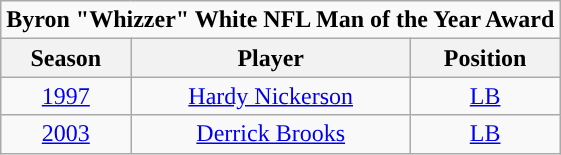<table class="wikitable" style="text-align:center">
<tr>
<td colspan="3"><strong>Byron "Whizzer" White NFL Man of the Year Award</strong></td>
</tr>
<tr>
<th>Season</th>
<th>Player</th>
<th>Position</th>
</tr>
<tr>
<td><a href='#'>1997</a></td>
<td><a href='#'>Hardy Nickerson</a></td>
<td><a href='#'>LB</a></td>
</tr>
<tr>
<td><a href='#'>2003</a></td>
<td><a href='#'>Derrick Brooks</a></td>
<td><a href='#'>LB</a></td>
</tr>
</table>
